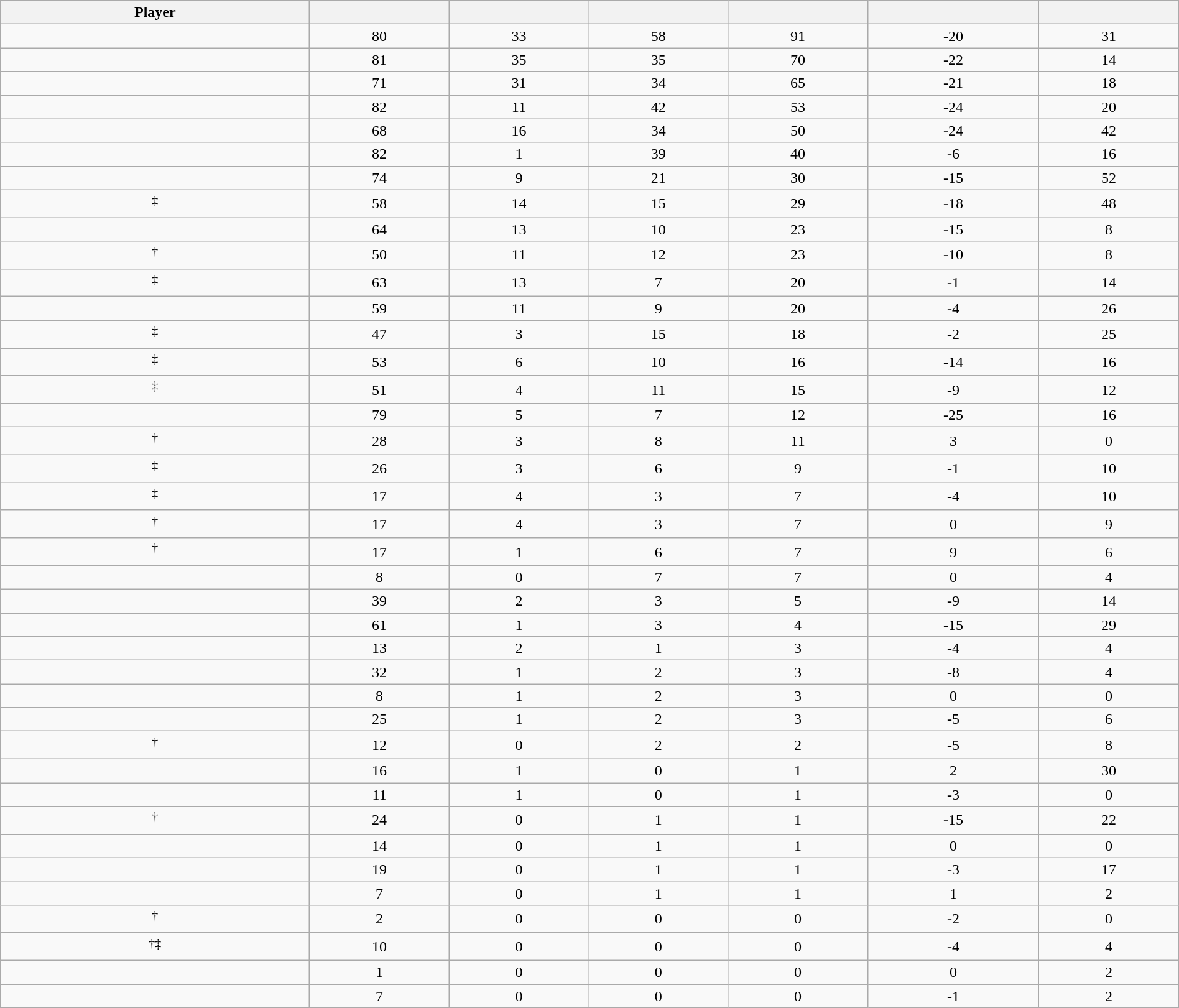<table class="wikitable sortable" style="width:100%; text-align:center;">
<tr align=center>
<th>Player</th>
<th></th>
<th></th>
<th></th>
<th></th>
<th data-sort-type="number"></th>
<th></th>
</tr>
<tr>
<td></td>
<td>80</td>
<td>33</td>
<td>58</td>
<td>91</td>
<td>-20</td>
<td>31</td>
</tr>
<tr>
<td></td>
<td>81</td>
<td>35</td>
<td>35</td>
<td>70</td>
<td>-22</td>
<td>14</td>
</tr>
<tr>
<td></td>
<td>71</td>
<td>31</td>
<td>34</td>
<td>65</td>
<td>-21</td>
<td>18</td>
</tr>
<tr>
<td></td>
<td>82</td>
<td>11</td>
<td>42</td>
<td>53</td>
<td>-24</td>
<td>20</td>
</tr>
<tr>
<td></td>
<td>68</td>
<td>16</td>
<td>34</td>
<td>50</td>
<td>-24</td>
<td>42</td>
</tr>
<tr>
<td></td>
<td>82</td>
<td>1</td>
<td>39</td>
<td>40</td>
<td>-6</td>
<td>16</td>
</tr>
<tr>
<td></td>
<td>74</td>
<td>9</td>
<td>21</td>
<td>30</td>
<td>-15</td>
<td>52</td>
</tr>
<tr>
<td><sup>‡</sup></td>
<td>58</td>
<td>14</td>
<td>15</td>
<td>29</td>
<td>-18</td>
<td>48</td>
</tr>
<tr>
<td></td>
<td>64</td>
<td>13</td>
<td>10</td>
<td>23</td>
<td>-15</td>
<td>8</td>
</tr>
<tr>
<td><sup>†</sup></td>
<td>50</td>
<td>11</td>
<td>12</td>
<td>23</td>
<td>-10</td>
<td>8</td>
</tr>
<tr>
<td><sup>‡</sup></td>
<td>63</td>
<td>13</td>
<td>7</td>
<td>20</td>
<td>-1</td>
<td>14</td>
</tr>
<tr>
<td></td>
<td>59</td>
<td>11</td>
<td>9</td>
<td>20</td>
<td>-4</td>
<td>26</td>
</tr>
<tr>
<td><sup>‡</sup></td>
<td>47</td>
<td>3</td>
<td>15</td>
<td>18</td>
<td>-2</td>
<td>25</td>
</tr>
<tr>
<td><sup>‡</sup></td>
<td>53</td>
<td>6</td>
<td>10</td>
<td>16</td>
<td>-14</td>
<td>16</td>
</tr>
<tr>
<td> <sup>‡</sup></td>
<td>51</td>
<td>4</td>
<td>11</td>
<td>15</td>
<td>-9</td>
<td>12</td>
</tr>
<tr>
<td></td>
<td>79</td>
<td>5</td>
<td>7</td>
<td>12</td>
<td>-25</td>
<td>16</td>
</tr>
<tr>
<td><sup>†</sup></td>
<td>28</td>
<td>3</td>
<td>8</td>
<td>11</td>
<td>3</td>
<td>0</td>
</tr>
<tr>
<td> <sup>‡</sup></td>
<td>26</td>
<td>3</td>
<td>6</td>
<td>9</td>
<td>-1</td>
<td>10</td>
</tr>
<tr>
<td><sup>‡</sup></td>
<td>17</td>
<td>4</td>
<td>3</td>
<td>7</td>
<td>-4</td>
<td>10</td>
</tr>
<tr>
<td><sup>†</sup></td>
<td>17</td>
<td>4</td>
<td>3</td>
<td>7</td>
<td>0</td>
<td>9</td>
</tr>
<tr>
<td><sup>†</sup></td>
<td>17</td>
<td>1</td>
<td>6</td>
<td>7</td>
<td>9</td>
<td>6</td>
</tr>
<tr>
<td></td>
<td>8</td>
<td>0</td>
<td>7</td>
<td>7</td>
<td>0</td>
<td>4</td>
</tr>
<tr>
<td></td>
<td>39</td>
<td>2</td>
<td>3</td>
<td>5</td>
<td>-9</td>
<td>14</td>
</tr>
<tr>
<td></td>
<td>61</td>
<td>1</td>
<td>3</td>
<td>4</td>
<td>-15</td>
<td>29</td>
</tr>
<tr>
<td></td>
<td>13</td>
<td>2</td>
<td>1</td>
<td>3</td>
<td>-4</td>
<td>4</td>
</tr>
<tr>
<td></td>
<td>32</td>
<td>1</td>
<td>2</td>
<td>3</td>
<td>-8</td>
<td>4</td>
</tr>
<tr>
<td></td>
<td>8</td>
<td>1</td>
<td>2</td>
<td>3</td>
<td>0</td>
<td>0</td>
</tr>
<tr>
<td></td>
<td>25</td>
<td>1</td>
<td>2</td>
<td>3</td>
<td>-5</td>
<td>6</td>
</tr>
<tr>
<td><sup>†</sup></td>
<td>12</td>
<td>0</td>
<td>2</td>
<td>2</td>
<td>-5</td>
<td>8</td>
</tr>
<tr>
<td></td>
<td>16</td>
<td>1</td>
<td>0</td>
<td>1</td>
<td>2</td>
<td>30</td>
</tr>
<tr>
<td></td>
<td>11</td>
<td>1</td>
<td>0</td>
<td>1</td>
<td>-3</td>
<td>0</td>
</tr>
<tr>
<td><sup>†</sup></td>
<td>24</td>
<td>0</td>
<td>1</td>
<td>1</td>
<td>-15</td>
<td>22</td>
</tr>
<tr>
<td></td>
<td>14</td>
<td>0</td>
<td>1</td>
<td>1</td>
<td>0</td>
<td>0</td>
</tr>
<tr>
<td></td>
<td>19</td>
<td>0</td>
<td>1</td>
<td>1</td>
<td>-3</td>
<td>17</td>
</tr>
<tr>
<td></td>
<td>7</td>
<td>0</td>
<td>1</td>
<td>1</td>
<td>1</td>
<td>2</td>
</tr>
<tr>
<td><sup>†</sup></td>
<td>2</td>
<td>0</td>
<td>0</td>
<td>0</td>
<td>-2</td>
<td>0</td>
</tr>
<tr>
<td><sup>†‡</sup></td>
<td>10</td>
<td>0</td>
<td>0</td>
<td>0</td>
<td>-4</td>
<td>4</td>
</tr>
<tr>
<td></td>
<td>1</td>
<td>0</td>
<td>0</td>
<td>0</td>
<td>0</td>
<td>2</td>
</tr>
<tr>
<td></td>
<td>7</td>
<td>0</td>
<td>0</td>
<td>0</td>
<td>-1</td>
<td>2</td>
</tr>
</table>
